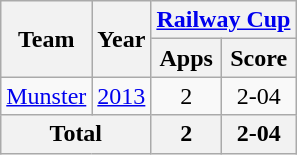<table class="wikitable" style="text-align:center">
<tr>
<th rowspan="2">Team</th>
<th rowspan="2">Year</th>
<th colspan="2"><a href='#'>Railway Cup</a></th>
</tr>
<tr>
<th>Apps</th>
<th>Score</th>
</tr>
<tr>
<td rowspan="1"><a href='#'>Munster</a></td>
<td><a href='#'>2013</a></td>
<td>2</td>
<td>2-04</td>
</tr>
<tr>
<th colspan="2">Total</th>
<th>2</th>
<th>2-04</th>
</tr>
</table>
